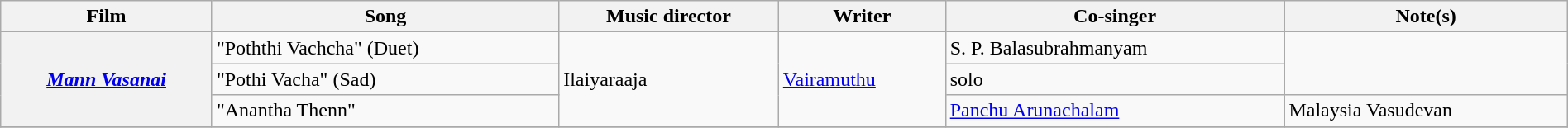<table class="wikitable sortable" width="100%" textcolor:#000;>
<tr>
<th>Film</th>
<th>Song</th>
<th>Music director</th>
<th>Writer</th>
<th>Co-singer</th>
<th>Note(s)</th>
</tr>
<tr>
<th Rowspan=3><em><a href='#'>Mann Vasanai</a></em></th>
<td>"Poththi Vachcha" (Duet)</td>
<td rowspan=3>Ilaiyaraaja</td>
<td rowspan=3><a href='#'>Vairamuthu</a></td>
<td>S. P. Balasubrahmanyam</td>
</tr>
<tr>
<td>"Pothi Vacha" (Sad)</td>
<td>solo</td>
</tr>
<tr>
<td>"Anantha Thenn"</td>
<td><a href='#'>Panchu Arunachalam</a></td>
<td>Malaysia Vasudevan</td>
</tr>
<tr>
</tr>
</table>
